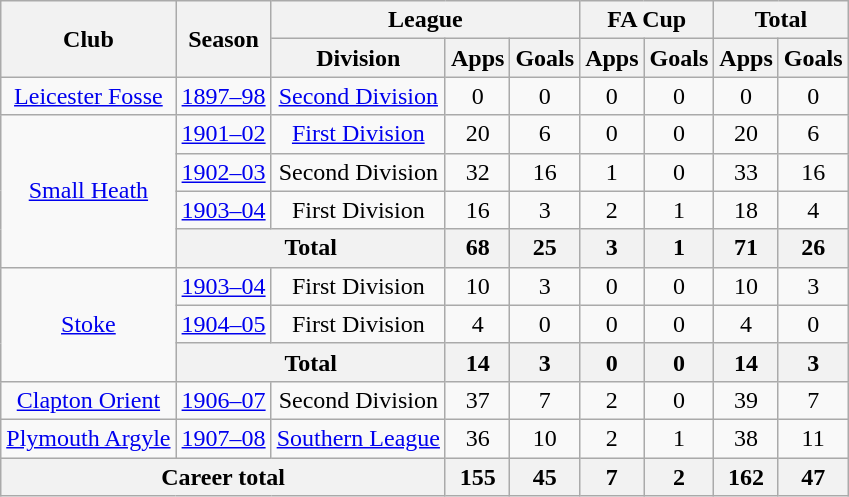<table class="wikitable" style="text-align: center;">
<tr>
<th rowspan="2">Club</th>
<th rowspan="2">Season</th>
<th colspan="3">League</th>
<th colspan="2">FA Cup</th>
<th colspan="2">Total</th>
</tr>
<tr>
<th>Division</th>
<th>Apps</th>
<th>Goals</th>
<th>Apps</th>
<th>Goals</th>
<th>Apps</th>
<th>Goals</th>
</tr>
<tr>
<td><a href='#'>Leicester Fosse</a></td>
<td><a href='#'>1897–98</a></td>
<td><a href='#'>Second Division</a></td>
<td>0</td>
<td>0</td>
<td>0</td>
<td>0</td>
<td>0</td>
<td>0</td>
</tr>
<tr>
<td rowspan="4"><a href='#'>Small Heath</a></td>
<td><a href='#'>1901–02</a></td>
<td><a href='#'>First Division</a></td>
<td>20</td>
<td>6</td>
<td>0</td>
<td>0</td>
<td>20</td>
<td>6</td>
</tr>
<tr>
<td><a href='#'>1902–03</a></td>
<td>Second Division</td>
<td>32</td>
<td>16</td>
<td>1</td>
<td>0</td>
<td>33</td>
<td>16</td>
</tr>
<tr>
<td><a href='#'>1903–04</a></td>
<td>First Division</td>
<td>16</td>
<td>3</td>
<td>2</td>
<td>1</td>
<td>18</td>
<td>4</td>
</tr>
<tr>
<th colspan=2>Total</th>
<th>68</th>
<th>25</th>
<th>3</th>
<th>1</th>
<th>71</th>
<th>26</th>
</tr>
<tr>
<td rowspan="3"><a href='#'>Stoke</a></td>
<td><a href='#'>1903–04</a></td>
<td>First Division</td>
<td>10</td>
<td>3</td>
<td>0</td>
<td>0</td>
<td>10</td>
<td>3</td>
</tr>
<tr>
<td><a href='#'>1904–05</a></td>
<td>First Division</td>
<td>4</td>
<td>0</td>
<td>0</td>
<td>0</td>
<td>4</td>
<td>0</td>
</tr>
<tr>
<th colspan=2>Total</th>
<th>14</th>
<th>3</th>
<th>0</th>
<th>0</th>
<th>14</th>
<th>3</th>
</tr>
<tr>
<td><a href='#'>Clapton Orient</a></td>
<td><a href='#'>1906–07</a></td>
<td>Second Division</td>
<td>37</td>
<td>7</td>
<td>2</td>
<td>0</td>
<td>39</td>
<td>7</td>
</tr>
<tr>
<td><a href='#'>Plymouth Argyle</a></td>
<td><a href='#'>1907–08</a></td>
<td><a href='#'>Southern League</a></td>
<td>36</td>
<td>10</td>
<td>2</td>
<td>1</td>
<td>38</td>
<td>11</td>
</tr>
<tr>
<th colspan="3">Career total</th>
<th>155</th>
<th>45</th>
<th>7</th>
<th>2</th>
<th>162</th>
<th>47</th>
</tr>
</table>
